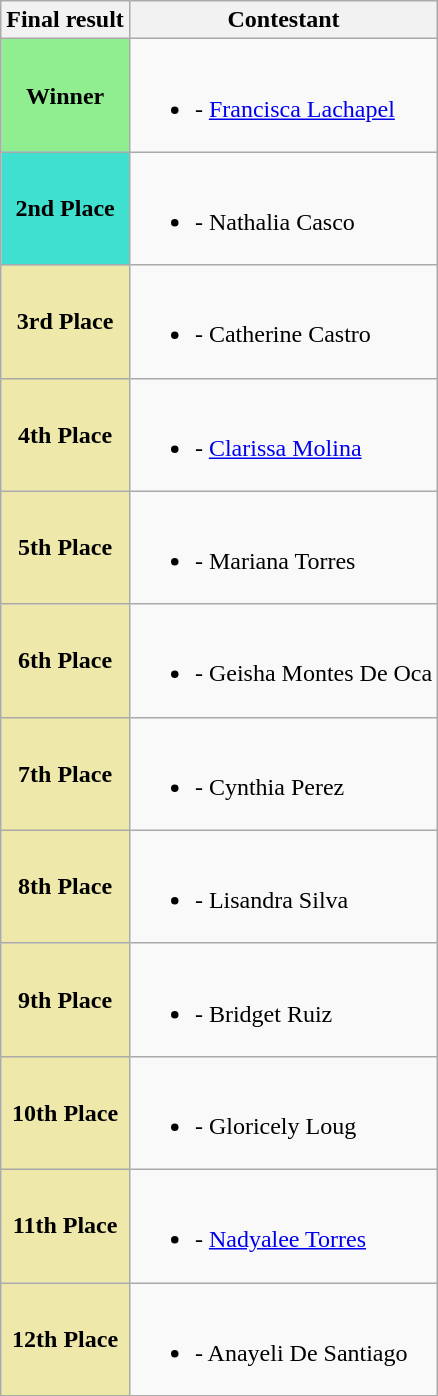<table class="wikitable">
<tr>
<th>Final result</th>
<th>Contestant</th>
</tr>
<tr>
<td style="text-align:center; background:lightgreen;"><strong>Winner </strong></td>
<td><br><ul><li><strong></strong> - <a href='#'>Francisca Lachapel</a></li></ul></td>
</tr>
<tr>
<td style="text-align:center; background:turquoise;"><strong>2nd Place</strong></td>
<td><br><ul><li><strong></strong> - Nathalia Casco</li></ul></td>
</tr>
<tr>
<td style="text-align:center; background:palegoldenrod;"><strong>3rd Place</strong></td>
<td><br><ul><li><strong></strong> - Catherine Castro</li></ul></td>
</tr>
<tr>
<td style="text-align:center; background:palegoldenrod;"><strong>4th Place</strong></td>
<td><br><ul><li><strong></strong> - <a href='#'>Clarissa Molina</a></li></ul></td>
</tr>
<tr>
<td style="text-align:center; background:palegoldenrod;"><strong>5th Place</strong></td>
<td><br><ul><li><strong></strong> - Mariana Torres</li></ul></td>
</tr>
<tr>
<td style="text-align:center; background:palegoldenrod;"><strong>6th Place</strong></td>
<td><br><ul><li><strong></strong> - Geisha Montes De Oca</li></ul></td>
</tr>
<tr>
<td style="text-align:center; background:palegoldenrod;"><strong>7th Place</strong></td>
<td><br><ul><li><strong></strong> - Cynthia Perez</li></ul></td>
</tr>
<tr>
<td style="text-align:center; background:palegoldenrod;"><strong>8th Place</strong></td>
<td><br><ul><li><strong></strong> - Lisandra Silva</li></ul></td>
</tr>
<tr>
<td style="text-align:center; background:palegoldenrod;"><strong>9th Place</strong></td>
<td><br><ul><li><strong></strong> - Bridget Ruiz</li></ul></td>
</tr>
<tr>
<td style="text-align:center; background:palegoldenrod;"><strong>10th Place</strong></td>
<td><br><ul><li><strong></strong> - Gloricely Loug</li></ul></td>
</tr>
<tr>
<td style="text-align:center; background:palegoldenrod;"><strong>11th Place</strong></td>
<td><br><ul><li><strong></strong> - <a href='#'>Nadyalee Torres</a></li></ul></td>
</tr>
<tr>
<td style="text-align:center; background:palegoldenrod;"><strong>12th Place</strong></td>
<td><br><ul><li><strong></strong> - Anayeli De Santiago</li></ul></td>
</tr>
</table>
